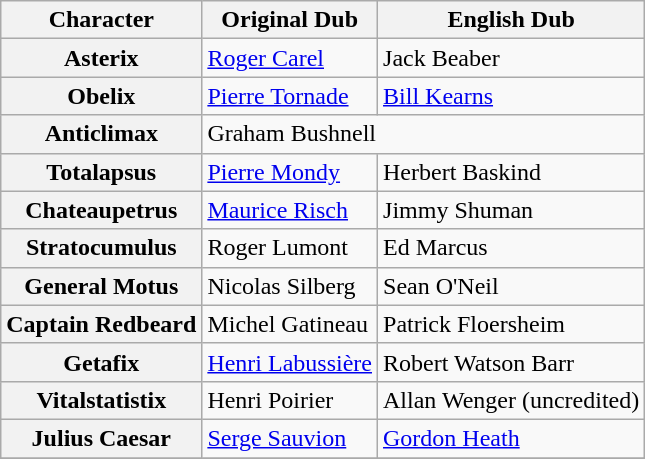<table class="wikitable">
<tr>
<th>Character</th>
<th>Original Dub</th>
<th>English Dub</th>
</tr>
<tr>
<th>Asterix</th>
<td><a href='#'>Roger Carel</a></td>
<td>Jack Beaber</td>
</tr>
<tr>
<th>Obelix</th>
<td><a href='#'>Pierre Tornade</a></td>
<td><a href='#'>Bill Kearns</a></td>
</tr>
<tr>
<th>Anticlimax</th>
<td colspan="2">Graham Bushnell</td>
</tr>
<tr>
<th>Totalapsus</th>
<td><a href='#'>Pierre Mondy</a></td>
<td>Herbert Baskind</td>
</tr>
<tr>
<th>Chateaupetrus</th>
<td><a href='#'>Maurice Risch</a></td>
<td>Jimmy Shuman</td>
</tr>
<tr>
<th>Stratocumulus</th>
<td>Roger Lumont</td>
<td>Ed Marcus</td>
</tr>
<tr>
<th>General Motus</th>
<td>Nicolas Silberg</td>
<td>Sean O'Neil</td>
</tr>
<tr>
<th>Captain Redbeard</th>
<td>Michel Gatineau</td>
<td>Patrick Floersheim</td>
</tr>
<tr>
<th>Getafix</th>
<td><a href='#'>Henri Labussière</a></td>
<td>Robert Watson Barr</td>
</tr>
<tr>
<th>Vitalstatistix</th>
<td>Henri Poirier</td>
<td>Allan Wenger (uncredited)</td>
</tr>
<tr>
<th>Julius Caesar</th>
<td><a href='#'>Serge Sauvion</a></td>
<td><a href='#'>Gordon Heath</a></td>
</tr>
<tr>
</tr>
</table>
